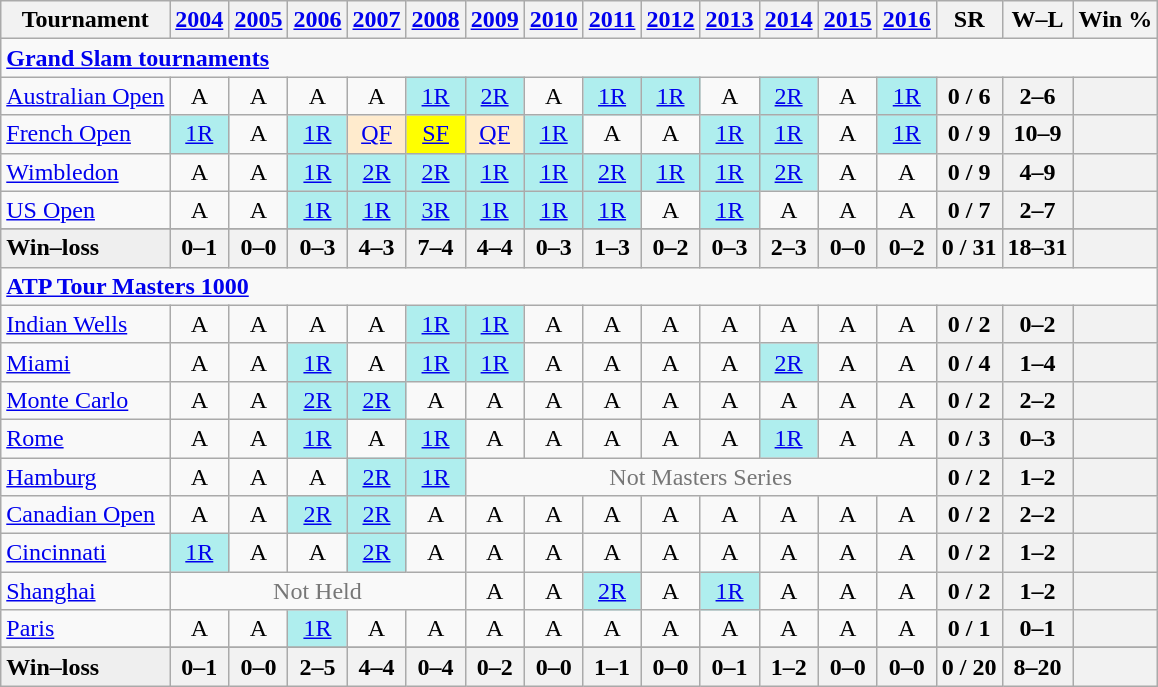<table class=wikitable style=text-align:center>
<tr>
<th>Tournament</th>
<th><a href='#'>2004</a></th>
<th><a href='#'>2005</a></th>
<th><a href='#'>2006</a></th>
<th><a href='#'>2007</a></th>
<th><a href='#'>2008</a></th>
<th><a href='#'>2009</a></th>
<th><a href='#'>2010</a></th>
<th><a href='#'>2011</a></th>
<th><a href='#'>2012</a></th>
<th><a href='#'>2013</a></th>
<th><a href='#'>2014</a></th>
<th><a href='#'>2015</a></th>
<th><a href='#'>2016</a></th>
<th>SR</th>
<th>W–L</th>
<th>Win %</th>
</tr>
<tr>
<td colspan=25 style=text-align:left><a href='#'><strong>Grand Slam tournaments</strong></a></td>
</tr>
<tr>
<td align=left><a href='#'>Australian Open</a></td>
<td>A</td>
<td>A</td>
<td>A</td>
<td>A</td>
<td bgcolor=afeeee><a href='#'>1R</a></td>
<td bgcolor=afeeee><a href='#'>2R</a></td>
<td>A</td>
<td bgcolor=afeeee><a href='#'>1R</a></td>
<td bgcolor=afeeee><a href='#'>1R</a></td>
<td>A</td>
<td bgcolor=afeeee><a href='#'>2R</a></td>
<td>A</td>
<td bgcolor=afeeee><a href='#'>1R</a></td>
<th>0 / 6</th>
<th>2–6</th>
<th></th>
</tr>
<tr>
<td align=left><a href='#'>French Open</a></td>
<td bgcolor=afeeee><a href='#'>1R</a></td>
<td>A</td>
<td bgcolor=afeeee><a href='#'>1R</a></td>
<td bgcolor=ffebcd><a href='#'>QF</a></td>
<td bgcolor=yellow><a href='#'>SF</a></td>
<td bgcolor=ffebcd><a href='#'>QF</a></td>
<td bgcolor=afeeee><a href='#'>1R</a></td>
<td>A</td>
<td>A</td>
<td bgcolor=afeeee><a href='#'>1R</a></td>
<td bgcolor=afeeee><a href='#'>1R</a></td>
<td>A</td>
<td bgcolor=afeeee><a href='#'>1R</a></td>
<th>0 / 9</th>
<th>10–9</th>
<th></th>
</tr>
<tr>
<td align=left><a href='#'>Wimbledon</a></td>
<td>A</td>
<td>A</td>
<td bgcolor=afeeee><a href='#'>1R</a></td>
<td bgcolor=afeeee><a href='#'>2R</a></td>
<td bgcolor=afeeee><a href='#'>2R</a></td>
<td bgcolor=afeeee><a href='#'>1R</a></td>
<td bgcolor=afeeee><a href='#'>1R</a></td>
<td bgcolor=afeeee><a href='#'>2R</a></td>
<td bgcolor=afeeee><a href='#'>1R</a></td>
<td bgcolor=afeeee><a href='#'>1R</a></td>
<td bgcolor=afeeee><a href='#'>2R</a></td>
<td>A</td>
<td>A</td>
<th>0 / 9</th>
<th>4–9</th>
<th></th>
</tr>
<tr>
<td align=left><a href='#'>US Open</a></td>
<td>A</td>
<td>A</td>
<td bgcolor=afeeee><a href='#'>1R</a></td>
<td bgcolor=afeeee><a href='#'>1R</a></td>
<td bgcolor=afeeee><a href='#'>3R</a></td>
<td bgcolor=afeeee><a href='#'>1R</a></td>
<td bgcolor=afeeee><a href='#'>1R</a></td>
<td bgcolor=afeeee><a href='#'>1R</a></td>
<td>A</td>
<td bgcolor=afeeee><a href='#'>1R</a></td>
<td>A</td>
<td>A</td>
<td>A</td>
<th>0 / 7</th>
<th>2–7</th>
<th></th>
</tr>
<tr>
</tr>
<tr style=font-weight:bold;background:#efefef>
<td style=text-align:left>Win–loss</td>
<th>0–1</th>
<th>0–0</th>
<th>0–3</th>
<th>4–3</th>
<th>7–4</th>
<th>4–4</th>
<th>0–3</th>
<th>1–3</th>
<th>0–2</th>
<th>0–3</th>
<th>2–3</th>
<th>0–0</th>
<th>0–2</th>
<th>0 / 31</th>
<th>18–31</th>
<th></th>
</tr>
<tr>
<td colspan=25 style=text-align:left><strong><a href='#'>ATP Tour Masters 1000</a></strong></td>
</tr>
<tr>
<td align=left><a href='#'>Indian Wells</a></td>
<td>A</td>
<td>A</td>
<td>A</td>
<td>A</td>
<td bgcolor=afeeee><a href='#'>1R</a></td>
<td bgcolor=afeeee><a href='#'>1R</a></td>
<td>A</td>
<td>A</td>
<td>A</td>
<td>A</td>
<td>A</td>
<td>A</td>
<td>A</td>
<th>0 / 2</th>
<th>0–2</th>
<th></th>
</tr>
<tr>
<td align=left><a href='#'>Miami</a></td>
<td>A</td>
<td>A</td>
<td bgcolor=afeeee><a href='#'>1R</a></td>
<td>A</td>
<td bgcolor=afeeee><a href='#'>1R</a></td>
<td bgcolor=afeeee><a href='#'>1R</a></td>
<td>A</td>
<td>A</td>
<td>A</td>
<td>A</td>
<td bgcolor=afeeee><a href='#'>2R</a></td>
<td>A</td>
<td>A</td>
<th>0 / 4</th>
<th>1–4</th>
<th></th>
</tr>
<tr>
<td align=left><a href='#'>Monte Carlo</a></td>
<td>A</td>
<td>A</td>
<td bgcolor=afeeee><a href='#'>2R</a></td>
<td bgcolor=afeeee><a href='#'>2R</a></td>
<td>A</td>
<td>A</td>
<td>A</td>
<td>A</td>
<td>A</td>
<td>A</td>
<td>A</td>
<td>A</td>
<td>A</td>
<th>0 / 2</th>
<th>2–2</th>
<th></th>
</tr>
<tr>
<td align=left><a href='#'>Rome</a></td>
<td>A</td>
<td>A</td>
<td bgcolor=afeeee><a href='#'>1R</a></td>
<td>A</td>
<td bgcolor=afeeee><a href='#'>1R</a></td>
<td>A</td>
<td>A</td>
<td>A</td>
<td>A</td>
<td>A</td>
<td bgcolor=afeeee><a href='#'>1R</a></td>
<td>A</td>
<td>A</td>
<th>0 / 3</th>
<th>0–3</th>
<th></th>
</tr>
<tr>
<td align=left><a href='#'>Hamburg</a></td>
<td>A</td>
<td>A</td>
<td>A</td>
<td bgcolor=afeeee><a href='#'>2R</a></td>
<td bgcolor=afeeee><a href='#'>1R</a></td>
<td colspan="8" style="color:#767676">Not Masters Series</td>
<th>0 / 2</th>
<th>1–2</th>
<th></th>
</tr>
<tr>
<td align=left><a href='#'>Canadian Open</a></td>
<td>A</td>
<td>A</td>
<td bgcolor=afeeee><a href='#'>2R</a></td>
<td bgcolor=afeeee><a href='#'>2R</a></td>
<td>A</td>
<td>A</td>
<td>A</td>
<td>A</td>
<td>A</td>
<td>A</td>
<td>A</td>
<td>A</td>
<td>A</td>
<th>0 / 2</th>
<th>2–2</th>
<th></th>
</tr>
<tr>
<td align=left><a href='#'>Cincinnati</a></td>
<td bgcolor=afeeee><a href='#'>1R</a></td>
<td>A</td>
<td>A</td>
<td bgcolor=afeeee><a href='#'>2R</a></td>
<td>A</td>
<td>A</td>
<td>A</td>
<td>A</td>
<td>A</td>
<td>A</td>
<td>A</td>
<td>A</td>
<td>A</td>
<th>0 / 2</th>
<th>1–2</th>
<th></th>
</tr>
<tr>
<td align=left><a href='#'>Shanghai</a></td>
<td colspan="5" style="color:#767676">Not Held</td>
<td>A</td>
<td>A</td>
<td bgcolor=afeeee><a href='#'>2R</a></td>
<td>A</td>
<td bgcolor=afeeee><a href='#'>1R</a></td>
<td>A</td>
<td>A</td>
<td>A</td>
<th>0 / 2</th>
<th>1–2</th>
<th></th>
</tr>
<tr>
<td align=left><a href='#'>Paris</a></td>
<td>A</td>
<td>A</td>
<td bgcolor=afeeee><a href='#'>1R</a></td>
<td>A</td>
<td>A</td>
<td>A</td>
<td>A</td>
<td>A</td>
<td>A</td>
<td>A</td>
<td>A</td>
<td>A</td>
<td>A</td>
<th>0 / 1</th>
<th>0–1</th>
<th></th>
</tr>
<tr>
</tr>
<tr style=font-weight:bold;background:#efefef>
<td style=text-align:left>Win–loss</td>
<th>0–1</th>
<th>0–0</th>
<th>2–5</th>
<th>4–4</th>
<th>0–4</th>
<th>0–2</th>
<th>0–0</th>
<th>1–1</th>
<th>0–0</th>
<th>0–1</th>
<th>1–2</th>
<th>0–0</th>
<th>0–0</th>
<th>0 / 20</th>
<th>8–20</th>
<th></th>
</tr>
</table>
